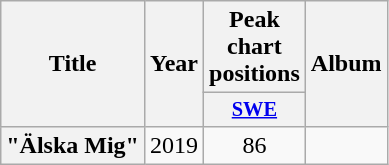<table class="wikitable plainrowheaders" style="text-align:center;">
<tr>
<th scope="col" rowspan="2">Title</th>
<th scope="col" rowspan="2">Year</th>
<th scope="col" colspan="1">Peak chart positions</th>
<th scope="col" rowspan="2">Album</th>
</tr>
<tr>
<th scope="col" style="width:3em;font-size:85%;"><a href='#'>SWE</a><br></th>
</tr>
<tr>
<th scope="row">"Älska Mig"</th>
<td>2019</td>
<td>86</td>
<td></td>
</tr>
</table>
